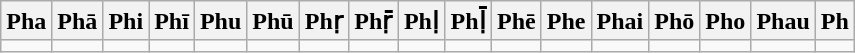<table class=wikitable>
<tr>
<th>Pha</th>
<th>Phā</th>
<th>Phi</th>
<th>Phī</th>
<th>Phu</th>
<th>Phū</th>
<th>Phṛ</th>
<th>Phṝ</th>
<th>Phḷ</th>
<th>Phḹ</th>
<th>Phē</th>
<th>Phe</th>
<th>Phai</th>
<th>Phō</th>
<th>Pho</th>
<th>Phau</th>
<th>Ph</th>
</tr>
<tr>
<td></td>
<td></td>
<td></td>
<td></td>
<td></td>
<td></td>
<td></td>
<td></td>
<td></td>
<td></td>
<td></td>
<td></td>
<td></td>
<td></td>
<td></td>
<td></td>
<td></td>
</tr>
</table>
